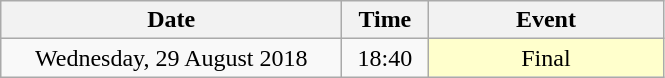<table class = "wikitable" style="text-align:center;">
<tr>
<th width=220>Date</th>
<th width=50>Time</th>
<th width=150>Event</th>
</tr>
<tr>
<td>Wednesday, 29 August 2018</td>
<td>18:40</td>
<td bgcolor=ffffcc>Final</td>
</tr>
</table>
